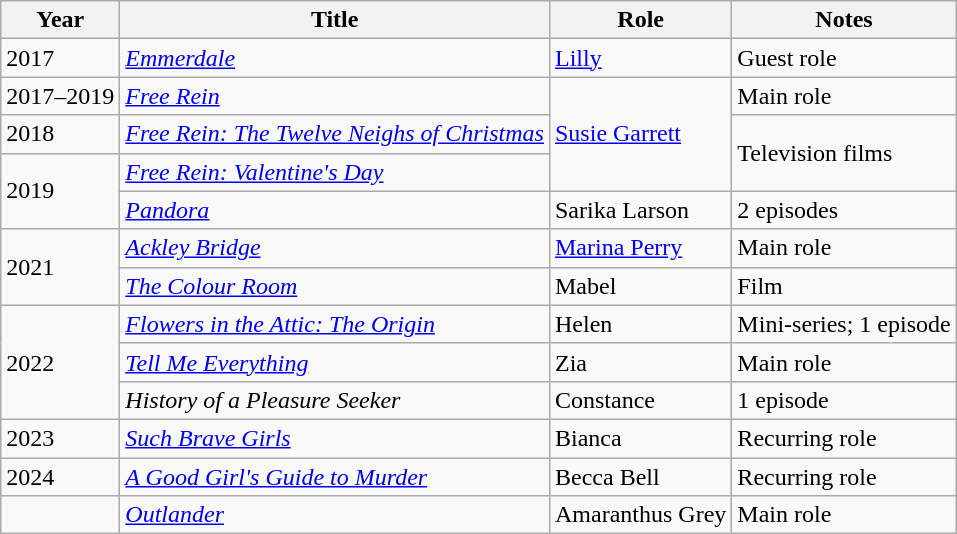<table class="wikitable">
<tr>
<th>Year</th>
<th>Title</th>
<th>Role</th>
<th>Notes</th>
</tr>
<tr>
<td>2017</td>
<td><em><a href='#'>Emmerdale</a></em></td>
<td><a href='#'>Lilly</a></td>
<td>Guest role</td>
</tr>
<tr>
<td>2017–2019</td>
<td><em><a href='#'>Free Rein</a></em></td>
<td rowspan="3"><a href='#'>Susie Garrett</a></td>
<td>Main role</td>
</tr>
<tr>
<td>2018</td>
<td><em><a href='#'>Free Rein: The Twelve Neighs of Christmas</a></em></td>
<td rowspan="2">Television films</td>
</tr>
<tr>
<td rowspan="2">2019</td>
<td><em><a href='#'>Free Rein: Valentine's Day</a></em></td>
</tr>
<tr>
<td><em><a href='#'>Pandora</a></em></td>
<td>Sarika Larson</td>
<td>2 episodes</td>
</tr>
<tr>
<td rowspan="2">2021</td>
<td><em><a href='#'>Ackley Bridge</a></em></td>
<td><a href='#'>Marina Perry</a></td>
<td>Main role</td>
</tr>
<tr>
<td><em><a href='#'>The Colour Room</a></em></td>
<td>Mabel</td>
<td>Film</td>
</tr>
<tr>
<td rowspan="3">2022</td>
<td><em><a href='#'>Flowers in the Attic: The Origin</a></em></td>
<td>Helen</td>
<td>Mini-series; 1 episode</td>
</tr>
<tr>
<td><em><a href='#'>Tell Me Everything</a></em></td>
<td>Zia</td>
<td>Main role</td>
</tr>
<tr>
<td><em>History of a Pleasure Seeker</em></td>
<td>Constance</td>
<td>1 episode</td>
</tr>
<tr>
<td>2023</td>
<td><em><a href='#'>Such Brave Girls</a></em></td>
<td>Bianca</td>
<td>Recurring role</td>
</tr>
<tr>
<td>2024</td>
<td><em><a href='#'>A Good Girl's Guide to Murder</a></em></td>
<td>Becca Bell</td>
<td>Recurring role</td>
</tr>
<tr>
<td></td>
<td><em><a href='#'>Outlander</a></em></td>
<td>Amaranthus Grey</td>
<td>Main role</td>
</tr>
</table>
